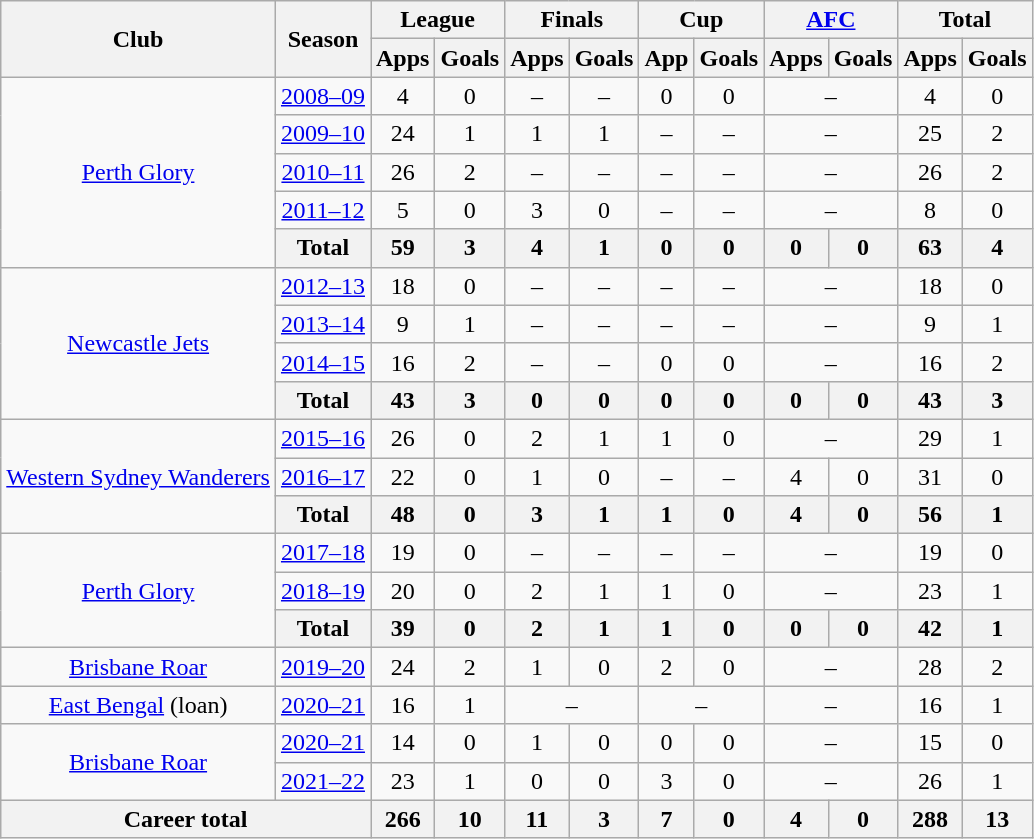<table class="wikitable" style="text-align: center;">
<tr>
<th rowspan="2">Club</th>
<th rowspan="2">Season</th>
<th colspan="2">League</th>
<th colspan="2">Finals</th>
<th colspan="2">Cup</th>
<th colspan="2"><a href='#'>AFC</a></th>
<th colspan="2">Total</th>
</tr>
<tr>
<th>Apps</th>
<th>Goals</th>
<th>Apps</th>
<th>Goals</th>
<th>App</th>
<th>Goals</th>
<th>Apps</th>
<th>Goals</th>
<th>Apps</th>
<th>Goals</th>
</tr>
<tr>
<td rowspan="5" valign="center"><a href='#'>Perth Glory</a></td>
<td><a href='#'>2008–09</a></td>
<td>4</td>
<td>0</td>
<td>–</td>
<td>–</td>
<td>0</td>
<td>0</td>
<td colspan="2">–</td>
<td>4</td>
<td>0</td>
</tr>
<tr>
<td><a href='#'>2009–10</a></td>
<td>24</td>
<td>1</td>
<td>1</td>
<td>1</td>
<td>–</td>
<td>–</td>
<td colspan="2">–</td>
<td>25</td>
<td>2</td>
</tr>
<tr>
<td><a href='#'>2010–11</a></td>
<td>26</td>
<td>2</td>
<td>–</td>
<td>–</td>
<td>–</td>
<td>–</td>
<td colspan="2">–</td>
<td>26</td>
<td>2</td>
</tr>
<tr>
<td><a href='#'>2011–12</a></td>
<td>5</td>
<td>0</td>
<td>3</td>
<td>0</td>
<td>–</td>
<td>–</td>
<td colspan="2">–</td>
<td>8</td>
<td>0</td>
</tr>
<tr>
<th>Total</th>
<th>59</th>
<th>3</th>
<th>4</th>
<th>1</th>
<th>0</th>
<th>0</th>
<th>0</th>
<th>0</th>
<th>63</th>
<th>4</th>
</tr>
<tr>
<td rowspan="4" valign="center"><a href='#'>Newcastle Jets</a></td>
<td><a href='#'>2012–13</a></td>
<td>18</td>
<td>0</td>
<td>–</td>
<td>–</td>
<td>–</td>
<td>–</td>
<td colspan="2">–</td>
<td>18</td>
<td>0</td>
</tr>
<tr>
<td><a href='#'>2013–14</a></td>
<td>9</td>
<td>1</td>
<td>–</td>
<td>–</td>
<td>–</td>
<td>–</td>
<td colspan="2">–</td>
<td>9</td>
<td>1</td>
</tr>
<tr>
<td><a href='#'>2014–15</a></td>
<td>16</td>
<td>2</td>
<td>–</td>
<td>–</td>
<td>0</td>
<td>0</td>
<td colspan="2">–</td>
<td>16</td>
<td>2</td>
</tr>
<tr>
<th>Total</th>
<th>43</th>
<th>3</th>
<th>0</th>
<th>0</th>
<th>0</th>
<th>0</th>
<th>0</th>
<th>0</th>
<th>43</th>
<th>3</th>
</tr>
<tr>
<td rowspan="3" valign="center"><a href='#'>Western Sydney Wanderers</a></td>
<td><a href='#'>2015–16</a></td>
<td>26</td>
<td>0</td>
<td>2</td>
<td>1</td>
<td>1</td>
<td>0</td>
<td colspan="2">–</td>
<td>29</td>
<td>1</td>
</tr>
<tr>
<td><a href='#'>2016–17</a></td>
<td>22</td>
<td>0</td>
<td>1</td>
<td>0</td>
<td>–</td>
<td>–</td>
<td>4</td>
<td>0</td>
<td>31</td>
<td>0</td>
</tr>
<tr>
<th>Total</th>
<th>48</th>
<th>0</th>
<th>3</th>
<th>1</th>
<th>1</th>
<th>0</th>
<th>4</th>
<th>0</th>
<th>56</th>
<th>1</th>
</tr>
<tr>
<td rowspan="3" valign="center"><a href='#'>Perth Glory</a></td>
<td><a href='#'>2017–18</a></td>
<td>19</td>
<td>0</td>
<td>–</td>
<td>–</td>
<td>–</td>
<td>–</td>
<td colspan="2">–</td>
<td>19</td>
<td>0</td>
</tr>
<tr>
<td><a href='#'>2018–19</a></td>
<td>20</td>
<td>0</td>
<td>2</td>
<td>1</td>
<td>1</td>
<td>0</td>
<td colspan="2">–</td>
<td>23</td>
<td>1</td>
</tr>
<tr>
<th>Total</th>
<th>39</th>
<th>0</th>
<th>2</th>
<th>1</th>
<th>1</th>
<th>0</th>
<th>0</th>
<th>0</th>
<th>42</th>
<th>1</th>
</tr>
<tr>
<td rowspan="1"><a href='#'>Brisbane Roar</a></td>
<td><a href='#'>2019–20</a></td>
<td>24</td>
<td>2</td>
<td>1</td>
<td>0</td>
<td>2</td>
<td>0</td>
<td colspan="2">–</td>
<td>28</td>
<td>2</td>
</tr>
<tr>
<td rowspan="1"><a href='#'>East Bengal</a> (loan)</td>
<td><a href='#'>2020–21</a></td>
<td>16</td>
<td>1</td>
<td colspan="2">–</td>
<td colspan="2">–</td>
<td colspan="2">–</td>
<td>16</td>
<td>1</td>
</tr>
<tr>
<td rowspan="2"><a href='#'>Brisbane Roar</a></td>
<td><a href='#'>2020–21</a></td>
<td>14</td>
<td>0</td>
<td>1</td>
<td>0</td>
<td>0</td>
<td>0</td>
<td colspan="2">–</td>
<td>15</td>
<td>0</td>
</tr>
<tr>
<td><a href='#'>2021–22</a></td>
<td>23</td>
<td>1</td>
<td>0</td>
<td>0</td>
<td>3</td>
<td>0</td>
<td colspan="2">–</td>
<td>26</td>
<td>1</td>
</tr>
<tr>
<th colspan="2">Career total</th>
<th>266</th>
<th>10</th>
<th>11</th>
<th>3</th>
<th>7</th>
<th>0</th>
<th>4</th>
<th>0</th>
<th>288</th>
<th>13</th>
</tr>
</table>
